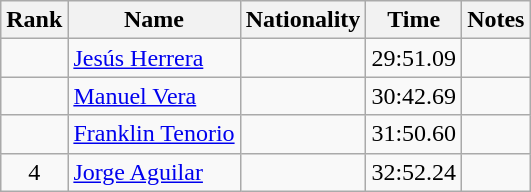<table class="wikitable sortable" style="text-align:center">
<tr>
<th>Rank</th>
<th>Name</th>
<th>Nationality</th>
<th>Time</th>
<th>Notes</th>
</tr>
<tr>
<td align=center></td>
<td align=left><a href='#'>Jesús Herrera</a></td>
<td align=left></td>
<td>29:51.09</td>
<td></td>
</tr>
<tr>
<td align=center></td>
<td align=left><a href='#'>Manuel Vera</a></td>
<td align=left></td>
<td>30:42.69</td>
<td></td>
</tr>
<tr>
<td align=center></td>
<td align=left><a href='#'>Franklin Tenorio</a></td>
<td align=left></td>
<td>31:50.60</td>
<td></td>
</tr>
<tr>
<td align=center>4</td>
<td align=left><a href='#'>Jorge Aguilar</a></td>
<td align=left></td>
<td>32:52.24</td>
<td></td>
</tr>
</table>
